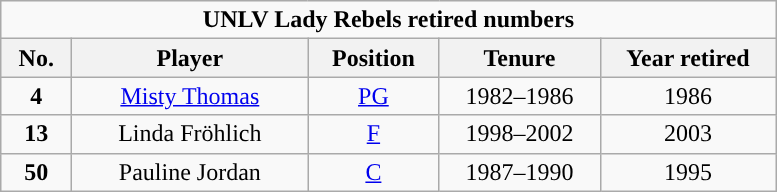<table class="wikitable sortable" style="text-align:center">
<tr>
<td colspan="5"><strong>UNLV Lady Rebels retired numbers</strong></td>
</tr>
<tr>
<th width=40px>No.</th>
<th width=150px>Player</th>
<th width=80px>Position</th>
<th width=100px>Tenure</th>
<th width=110px>Year retired</th>
</tr>
<tr>
<td><strong>4</strong></td>
<td><a href='#'>Misty Thomas</a></td>
<td><a href='#'>PG</a></td>
<td>1982–1986</td>
<td>1986</td>
</tr>
<tr>
<td><strong>13</strong></td>
<td>Linda Fröhlich</td>
<td><a href='#'>F</a></td>
<td>1998–2002</td>
<td>2003</td>
</tr>
<tr>
<td><strong>50</strong></td>
<td>Pauline Jordan</td>
<td><a href='#'>C</a></td>
<td>1987–1990</td>
<td>1995</td>
</tr>
</table>
